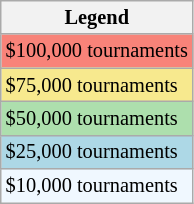<table class="wikitable" style="font-size:85%">
<tr>
<th>Legend</th>
</tr>
<tr style="background:#f88379;">
<td>$100,000 tournaments</td>
</tr>
<tr style="background:#f7e98e;">
<td>$75,000 tournaments</td>
</tr>
<tr style="background:#addfad;">
<td>$50,000 tournaments</td>
</tr>
<tr style="background:lightblue;">
<td>$25,000 tournaments</td>
</tr>
<tr style="background:#f0f8ff;">
<td>$10,000 tournaments</td>
</tr>
</table>
